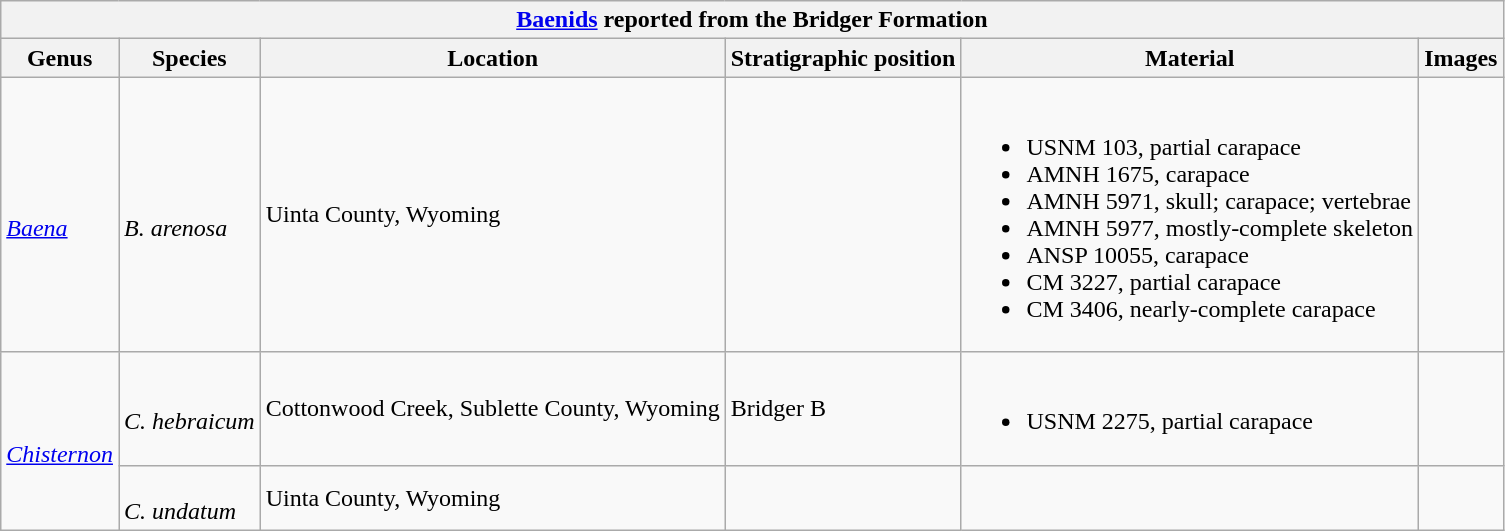<table class="wikitable sortable mw-collapsible">
<tr>
<th colspan="7" style="text-align:center;"><strong><a href='#'>Baenids</a> reported from the Bridger Formation</strong></th>
</tr>
<tr>
<th>Genus</th>
<th>Species</th>
<th>Location</th>
<th>Stratigraphic position</th>
<th>Material</th>
<th>Images</th>
</tr>
<tr>
<td rowspan=1><br><em><a href='#'>Baena</a></em></td>
<td><br><em>B. arenosa</em></td>
<td>Uinta County, Wyoming</td>
<td></td>
<td><br><ul><li>USNM 103, partial carapace</li><li>AMNH 1675, carapace</li><li>AMNH 5971, skull; carapace; vertebrae</li><li>AMNH 5977, mostly-complete skeleton</li><li>ANSP 10055, carapace</li><li>CM 3227, partial carapace</li><li>CM 3406, nearly-complete carapace</li></ul></td>
<td></td>
</tr>
<tr>
<td rowspan=2><br><em><a href='#'>Chisternon</a></em></td>
<td><br><em>C. hebraicum</em></td>
<td>Cottonwood Creek, Sublette County, Wyoming</td>
<td>Bridger B</td>
<td><br><ul><li>USNM 2275, partial carapace</li></ul></td>
<td></td>
</tr>
<tr>
<td><br><em>C. undatum</em></td>
<td>Uinta County, Wyoming</td>
<td></td>
<td></td>
<td></td>
</tr>
</table>
